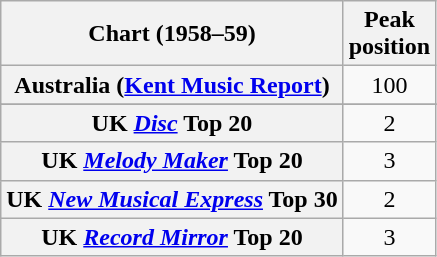<table class="wikitable sortable plainrowheaders" style="text-align:center">
<tr>
<th>Chart (1958–59)</th>
<th>Peak<br>position</th>
</tr>
<tr>
<th scope="row">Australia (<a href='#'>Kent Music Report</a>)</th>
<td>100</td>
</tr>
<tr>
</tr>
<tr>
<th scope="row">UK <em><a href='#'>Disc</a></em> Top 20</th>
<td>2</td>
</tr>
<tr>
<th scope="row">UK <em><a href='#'>Melody Maker</a></em> Top 20</th>
<td>3</td>
</tr>
<tr>
<th scope="row">UK <em><a href='#'>New Musical Express</a></em> Top 30</th>
<td>2</td>
</tr>
<tr>
<th scope="row">UK <em><a href='#'>Record Mirror</a></em> Top 20</th>
<td>3</td>
</tr>
</table>
